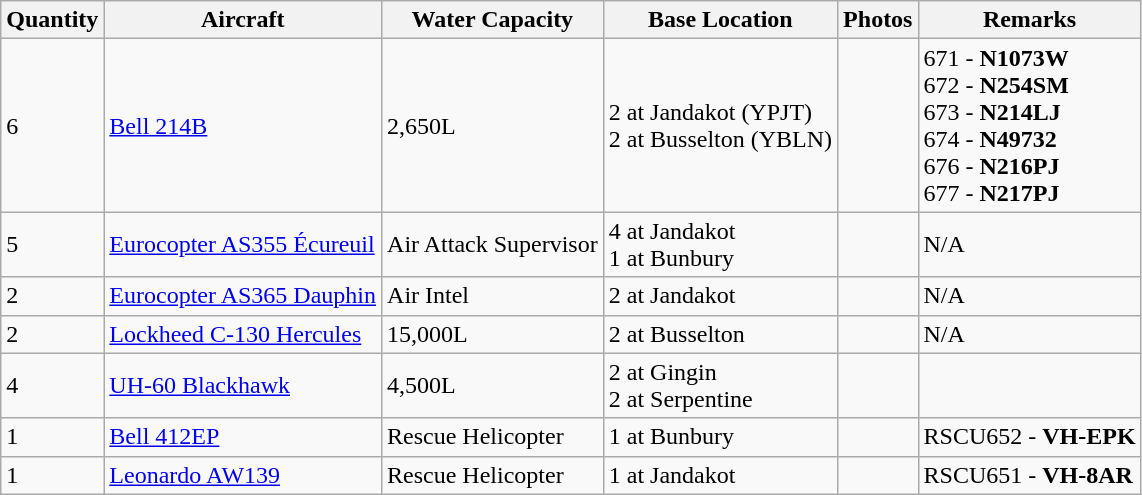<table class="wikitable">
<tr>
<th>Quantity</th>
<th>Aircraft</th>
<th>Water Capacity</th>
<th>Base Location</th>
<th>Photos</th>
<th>Remarks</th>
</tr>
<tr>
<td>6</td>
<td><a href='#'>Bell 214B</a></td>
<td>2,650L</td>
<td>2 at Jandakot (YPJT)<br>2 at Busselton (YBLN)</td>
<td></td>
<td>671 -  <strong>N1073W</strong><br>672 -  <strong>N254SM</strong><br>673 -  <strong>N214LJ</strong><br>674 - <strong>N49732</strong><br>676 - <strong>N216PJ</strong><br>677 - <strong>N217PJ</strong></td>
</tr>
<tr>
<td>5</td>
<td><a href='#'>Eurocopter AS355 Écureuil</a></td>
<td>Air Attack Supervisor</td>
<td>4 at Jandakot<br>1 at Bunbury</td>
<td></td>
<td>N/A</td>
</tr>
<tr>
<td>2</td>
<td><a href='#'>Eurocopter AS365 Dauphin</a></td>
<td>Air Intel</td>
<td>2 at Jandakot</td>
<td></td>
<td>N/A</td>
</tr>
<tr>
<td>2</td>
<td><a href='#'>Lockheed C-130 Hercules</a></td>
<td>15,000L</td>
<td>2 at Busselton</td>
<td></td>
<td>N/A</td>
</tr>
<tr>
<td>4</td>
<td><a href='#'>UH-60 Blackhawk</a></td>
<td>4,500L</td>
<td>2 at Gingin<br>2 at Serpentine</td>
<td></td>
<td></td>
</tr>
<tr>
<td>1</td>
<td><a href='#'>Bell 412EP</a></td>
<td>Rescue Helicopter</td>
<td>1 at Bunbury</td>
<td></td>
<td>RSCU652 - <strong>VH-EPK</strong></td>
</tr>
<tr>
<td>1</td>
<td><a href='#'>Leonardo AW139</a></td>
<td>Rescue Helicopter</td>
<td>1 at Jandakot</td>
<td></td>
<td>RSCU651 - <strong>VH-8AR</strong></td>
</tr>
</table>
